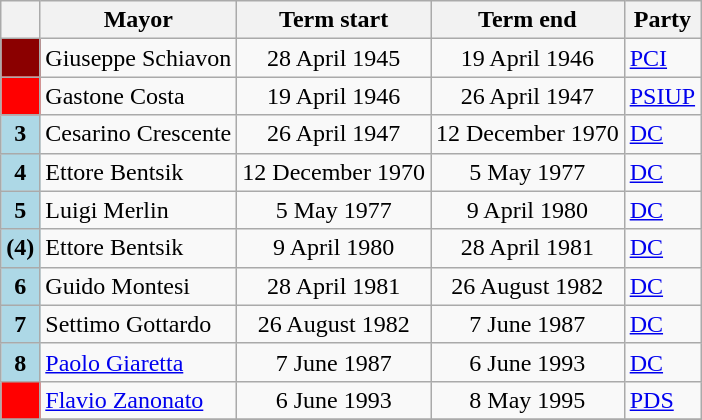<table class="wikitable">
<tr>
<th class=unsortable> </th>
<th>Mayor</th>
<th>Term start</th>
<th>Term end</th>
<th>Party</th>
</tr>
<tr>
<th style="background:#8B0000;"></th>
<td>Giuseppe Schiavon</td>
<td align=center>28 April 1945</td>
<td align=center>19 April 1946</td>
<td><a href='#'>PCI</a></td>
</tr>
<tr>
<th style="background:red;"></th>
<td>Gastone Costa</td>
<td align=center>19 April 1946</td>
<td align=center>26 April 1947</td>
<td><a href='#'>PSIUP</a></td>
</tr>
<tr>
<th style="background:#ADD8E6;">3</th>
<td>Cesarino Crescente</td>
<td align=center>26 April 1947</td>
<td align=center>12 December 1970</td>
<td><a href='#'>DC</a></td>
</tr>
<tr>
<th style="background:#ADD8E6;">4</th>
<td>Ettore Bentsik</td>
<td align=center>12 December 1970</td>
<td align=center>5 May 1977</td>
<td><a href='#'>DC</a></td>
</tr>
<tr>
<th style="background:#ADD8E6;">5</th>
<td>Luigi Merlin</td>
<td align=center>5 May 1977</td>
<td align=center>9 April 1980</td>
<td><a href='#'>DC</a></td>
</tr>
<tr>
<th style="background:#ADD8E6;">(4)</th>
<td>Ettore Bentsik</td>
<td align=center>9 April 1980</td>
<td align=center>28 April 1981</td>
<td><a href='#'>DC</a></td>
</tr>
<tr>
<th style="background:#ADD8E6;">6</th>
<td>Guido Montesi</td>
<td align=center>28 April 1981</td>
<td align=center>26 August 1982</td>
<td><a href='#'>DC</a></td>
</tr>
<tr>
<th style="background:#ADD8E6;">7</th>
<td>Settimo Gottardo</td>
<td align=center>26 August 1982</td>
<td align=center>7 June 1987</td>
<td><a href='#'>DC</a></td>
</tr>
<tr>
<th style="background:#ADD8E6;">8</th>
<td><a href='#'>Paolo Giaretta</a></td>
<td align=center>7 June 1987</td>
<td align=center>6 June 1993</td>
<td><a href='#'>DC</a></td>
</tr>
<tr>
<th style="background:#FF0000;"></th>
<td><a href='#'>Flavio Zanonato</a></td>
<td align=center>6 June 1993</td>
<td align=center>8 May 1995</td>
<td><a href='#'>PDS</a></td>
</tr>
<tr>
</tr>
</table>
